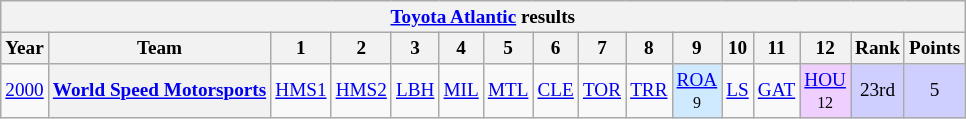<table class="wikitable" style="text-align:center; font-size:80%">
<tr>
<th colspan=45><a href='#'>Toyota Atlantic</a> results</th>
</tr>
<tr>
<th>Year</th>
<th>Team</th>
<th>1</th>
<th>2</th>
<th>3</th>
<th>4</th>
<th>5</th>
<th>6</th>
<th>7</th>
<th>8</th>
<th>9</th>
<th>10</th>
<th>11</th>
<th>12</th>
<th>Rank</th>
<th>Points</th>
</tr>
<tr>
<td><a href='#'>2000</a></td>
<th><a href='#'>World Speed Motorsports</a></th>
<td><a href='#'>HMS1</a></td>
<td><a href='#'>HMS2</a></td>
<td><a href='#'>LBH</a></td>
<td><a href='#'>MIL</a></td>
<td><a href='#'>MTL</a></td>
<td><a href='#'>CLE</a></td>
<td><a href='#'>TOR</a></td>
<td><a href='#'>TRR</a></td>
<td style="background:#CFEAFF;"><a href='#'>ROA</a><br><small>9</small></td>
<td><a href='#'>LS</a></td>
<td><a href='#'>GAT</a></td>
<td style="background:#EFCFFF;"><a href='#'>HOU</a><br><small>12</small></td>
<td style="background:#CFCFFF;">23rd</td>
<td style="background:#CFCFFF;">5</td>
</tr>
</table>
